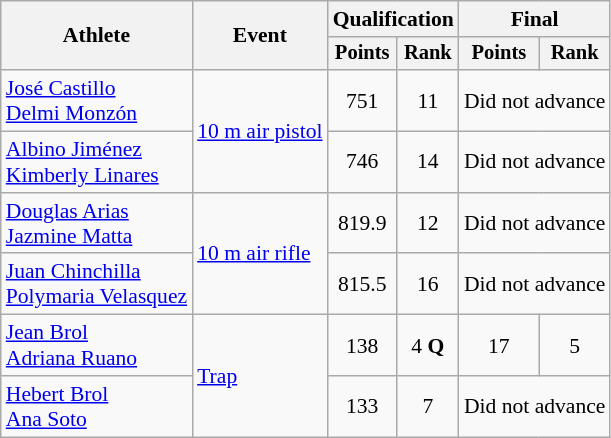<table class=wikitable style=font-size:90%;text-align:center>
<tr>
<th rowspan=2>Athlete</th>
<th rowspan=2>Event</th>
<th colspan=2>Qualification</th>
<th colspan=2>Final</th>
</tr>
<tr style=font-size:95%>
<th>Points</th>
<th>Rank</th>
<th>Points</th>
<th>Rank</th>
</tr>
<tr>
<td align=left><a href='#'>José Castillo</a><br><a href='#'>Delmi Monzón</a></td>
<td align=left rowspan=2><a href='#'>10 m air pistol</a></td>
<td>751</td>
<td>11</td>
<td colspan=2>Did not advance</td>
</tr>
<tr>
<td align=left><a href='#'>Albino Jiménez</a><br><a href='#'>Kimberly Linares</a></td>
<td>746</td>
<td>14</td>
<td colspan=2>Did not advance</td>
</tr>
<tr>
<td align=left><a href='#'>Douglas Arias</a><br><a href='#'>Jazmine Matta</a></td>
<td align=left rowspan=2><a href='#'>10 m air rifle</a></td>
<td>819.9</td>
<td>12</td>
<td colspan=2>Did not advance</td>
</tr>
<tr>
<td align=left><a href='#'>Juan Chinchilla</a><br><a href='#'>Polymaria Velasquez</a></td>
<td>815.5</td>
<td>16</td>
<td colspan=2>Did not advance</td>
</tr>
<tr>
<td align=left><a href='#'>Jean Brol</a><br><a href='#'>Adriana Ruano</a></td>
<td align=left rowspan=2><a href='#'>Trap</a></td>
<td>138</td>
<td>4 <strong>Q</strong></td>
<td>17</td>
<td>5</td>
</tr>
<tr>
<td align=left><a href='#'>Hebert Brol</a><br><a href='#'>Ana Soto</a></td>
<td>133</td>
<td>7</td>
<td colspan=2>Did not advance</td>
</tr>
</table>
